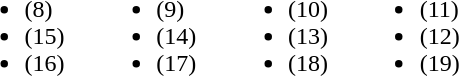<table>
<tr>
<td valign="top" width=20%><br><ul><li> (8)</li><li> (15)</li><li> (16)</li></ul></td>
<td valign="top" width=20%><br><ul><li> (9)</li><li> (14)</li><li> (17)</li></ul></td>
<td valign="top" width=20%><br><ul><li> (10)</li><li> (13)</li><li> (18)</li></ul></td>
<td valign="top" width=20%><br><ul><li> (11)</li><li> (12)</li><li> (19)</li></ul></td>
</tr>
</table>
